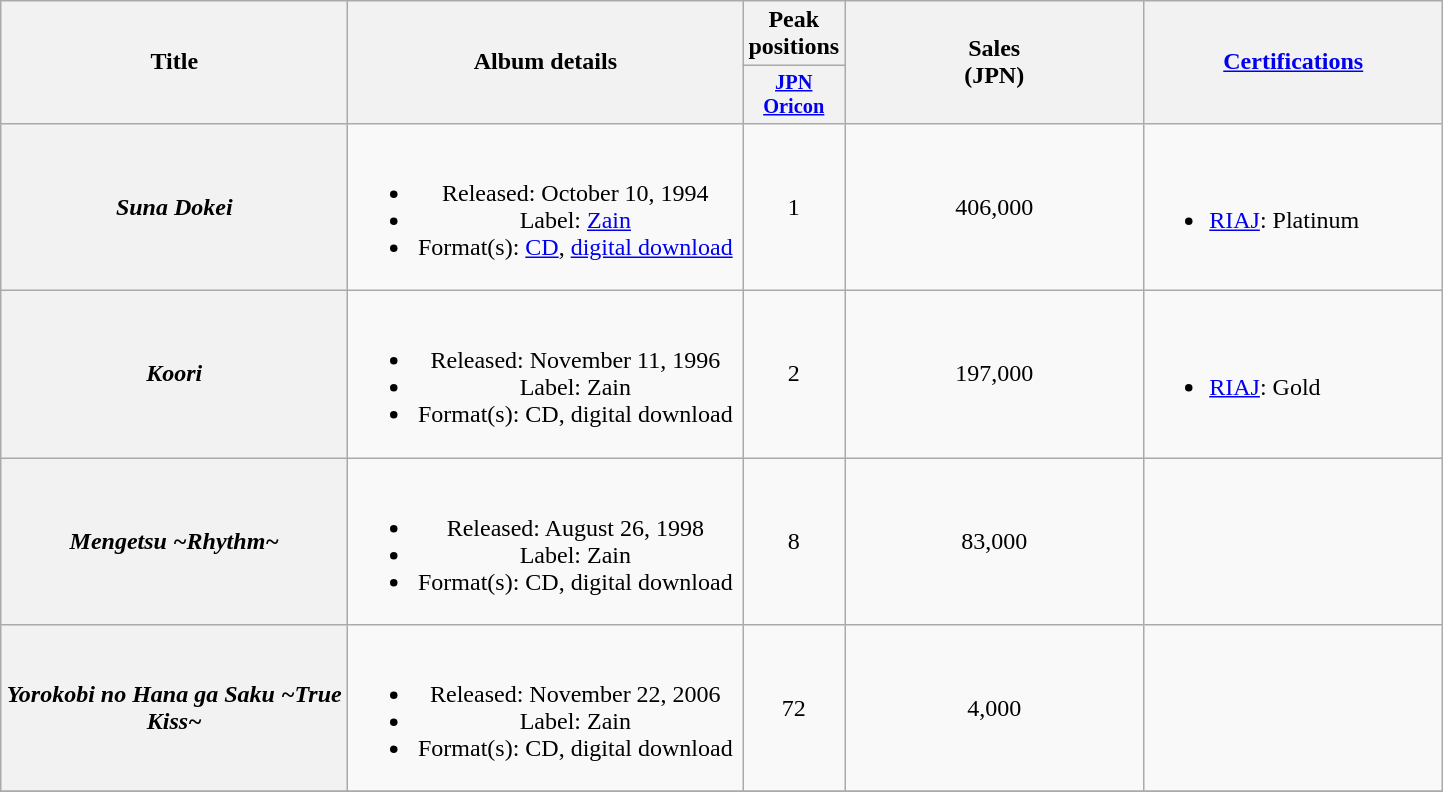<table class="wikitable plainrowheaders" style="text-align:center;">
<tr>
<th style="width:14em;" rowspan="2">Title</th>
<th style="width:16em;" rowspan="2">Album details</th>
<th colspan="1">Peak positions</th>
<th style="width:12em;" rowspan="2">Sales<br>(JPN)</th>
<th style="width:12em;" rowspan="2"><a href='#'>Certifications</a></th>
</tr>
<tr>
<th style="width:3em;font-size:85%"><a href='#'>JPN<br>Oricon</a><br></th>
</tr>
<tr>
<th scope="row"><em>Suna Dokei </em></th>
<td><br><ul><li>Released: October 10, 1994</li><li>Label: <a href='#'>Zain</a></li><li>Format(s): <a href='#'>CD</a>, <a href='#'>digital download</a></li></ul></td>
<td>1</td>
<td>406,000</td>
<td align="left"><br><ul><li><a href='#'>RIAJ</a>: Platinum</li></ul></td>
</tr>
<tr>
<th scope="row"><em>Koori </em></th>
<td><br><ul><li>Released: November 11, 1996</li><li>Label: Zain</li><li>Format(s): CD, digital download</li></ul></td>
<td>2</td>
<td>197,000</td>
<td align="left"><br><ul><li><a href='#'>RIAJ</a>: Gold</li></ul></td>
</tr>
<tr>
<th scope="row"><em>Mengetsu ~Rhythm~<br></em></th>
<td><br><ul><li>Released: August 26, 1998</li><li>Label: Zain</li><li>Format(s): CD, digital download</li></ul></td>
<td>8</td>
<td>83,000</td>
<td align="left"></td>
</tr>
<tr>
<th scope="row"><em>Yorokobi no Hana ga Saku ~True Kiss~<br></em></th>
<td><br><ul><li>Released: November 22, 2006</li><li>Label: Zain</li><li>Format(s): CD, digital download</li></ul></td>
<td>72</td>
<td>4,000</td>
<td align="left"></td>
</tr>
<tr>
</tr>
</table>
